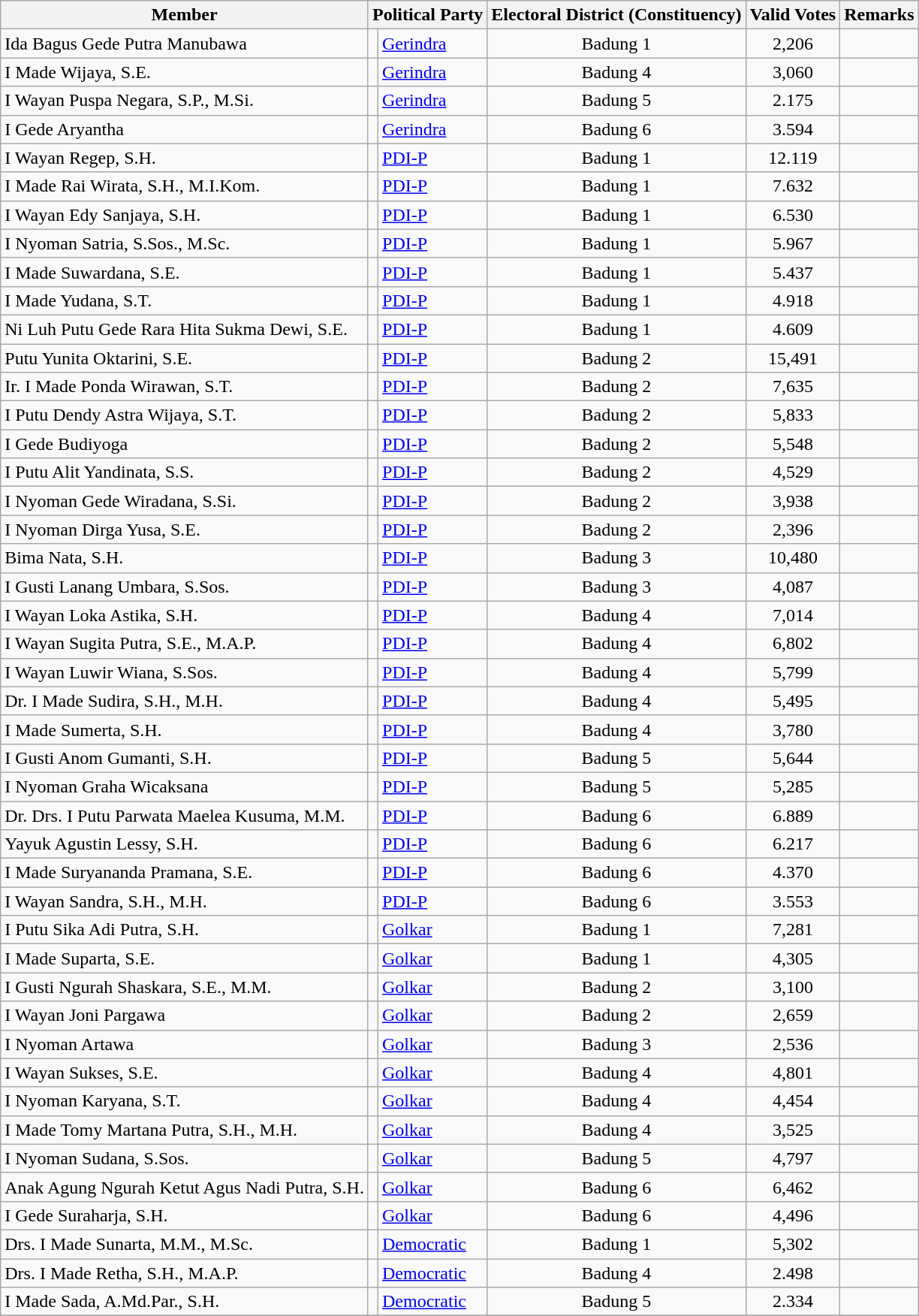<table class="wikitable sortable">
<tr>
<th>Member</th>
<th colspan=2>Political Party</th>
<th>Electoral District (Constituency)</th>
<th>Valid Votes</th>
<th>Remarks</th>
</tr>
<tr>
<td>Ida Bagus Gede Putra Manubawa</td>
<td bgcolor= ></td>
<td><a href='#'>Gerindra</a></td>
<td style="text-align:center;">Badung 1</td>
<td style="text-align:center;">2,206</td>
<td></td>
</tr>
<tr>
<td>I Made Wijaya, S.E.</td>
<td bgcolor= ></td>
<td><a href='#'>Gerindra</a></td>
<td style="text-align:center;">Badung 4</td>
<td style="text-align:center;">3,060</td>
<td></td>
</tr>
<tr>
<td>I Wayan Puspa Negara, S.P., M.Si.</td>
<td bgcolor= ></td>
<td><a href='#'>Gerindra</a></td>
<td style="text-align:center;">Badung 5</td>
<td style="text-align:center;">2.175</td>
<td></td>
</tr>
<tr>
<td>I Gede Aryantha</td>
<td bgcolor= ></td>
<td><a href='#'>Gerindra</a></td>
<td style="text-align:center;">Badung 6</td>
<td style="text-align:center;">3.594</td>
<td></td>
</tr>
<tr>
<td>I Wayan Regep, S.H.</td>
<td bgcolor= ></td>
<td><a href='#'>PDI-P</a></td>
<td style="text-align:center;">Badung 1</td>
<td style="text-align:center;">12.119</td>
<td></td>
</tr>
<tr>
<td>I Made Rai Wirata, S.H., M.I.Kom.</td>
<td bgcolor= ></td>
<td><a href='#'>PDI-P</a></td>
<td style="text-align:center;">Badung 1</td>
<td style="text-align:center;">7.632</td>
<td></td>
</tr>
<tr>
<td>I Wayan Edy Sanjaya, S.H.</td>
<td bgcolor= ></td>
<td><a href='#'>PDI-P</a></td>
<td style="text-align:center;">Badung 1</td>
<td style="text-align:center;">6.530</td>
</tr>
<tr>
<td>I Nyoman Satria, S.Sos., M.Sc.</td>
<td bgcolor= ></td>
<td><a href='#'>PDI-P</a></td>
<td style="text-align:center;">Badung 1</td>
<td style="text-align:center;">5.967</td>
<td></td>
</tr>
<tr>
<td>I Made Suwardana, S.E.</td>
<td bgcolor= ></td>
<td><a href='#'>PDI-P</a></td>
<td style="text-align:center;">Badung 1</td>
<td style="text-align:center;">5.437</td>
<td></td>
</tr>
<tr>
<td>I Made Yudana, S.T.</td>
<td bgcolor= ></td>
<td><a href='#'>PDI-P</a></td>
<td style="text-align:center;">Badung 1</td>
<td style="text-align:center;">4.918</td>
<td></td>
</tr>
<tr>
<td>Ni Luh Putu Gede Rara Hita Sukma Dewi, S.E.</td>
<td bgcolor= ></td>
<td><a href='#'>PDI-P</a></td>
<td style="text-align:center;">Badung 1</td>
<td style="text-align:center;">4.609</td>
<td></td>
</tr>
<tr>
<td>Putu Yunita Oktarini, S.E.</td>
<td bgcolor= ></td>
<td><a href='#'>PDI-P</a></td>
<td style="text-align:center;">Badung 2</td>
<td style="text-align:center;">15,491</td>
<td></td>
</tr>
<tr>
<td>Ir. I Made Ponda Wirawan, S.T.</td>
<td bgcolor= ></td>
<td><a href='#'>PDI-P</a></td>
<td style="text-align:center;">Badung 2</td>
<td style="text-align:center;">7,635</td>
<td></td>
</tr>
<tr>
<td>I Putu Dendy Astra Wijaya, S.T.</td>
<td bgcolor= ></td>
<td><a href='#'>PDI-P</a></td>
<td style="text-align:center;">Badung 2</td>
<td style="text-align:center;">5,833</td>
<td></td>
</tr>
<tr>
<td>I Gede Budiyoga</td>
<td bgcolor= ></td>
<td><a href='#'>PDI-P</a></td>
<td style="text-align:center;">Badung 2</td>
<td style="text-align:center;">5,548</td>
<td></td>
</tr>
<tr>
<td>I Putu Alit Yandinata, S.S.</td>
<td bgcolor= ></td>
<td><a href='#'>PDI-P</a></td>
<td style="text-align:center;">Badung 2</td>
<td style="text-align:center;">4,529</td>
<td></td>
</tr>
<tr>
<td>I Nyoman Gede Wiradana, S.Si.</td>
<td bgcolor= ></td>
<td><a href='#'>PDI-P</a></td>
<td style="text-align:center;">Badung 2</td>
<td style="text-align:center;">3,938</td>
<td></td>
</tr>
<tr>
<td>I Nyoman Dirga Yusa, S.E.</td>
<td bgcolor= ></td>
<td><a href='#'>PDI-P</a></td>
<td style="text-align:center;">Badung 2</td>
<td style="text-align:center;">2,396</td>
<td></td>
</tr>
<tr>
<td>Bima Nata, S.H.</td>
<td bgcolor= ></td>
<td><a href='#'>PDI-P</a></td>
<td style="text-align:center;">Badung 3</td>
<td style="text-align:center;">10,480</td>
<td></td>
</tr>
<tr>
<td>I Gusti Lanang Umbara, S.Sos.</td>
<td bgcolor= ></td>
<td><a href='#'>PDI-P</a></td>
<td style="text-align:center;">Badung 3</td>
<td style="text-align:center;">4,087</td>
<td></td>
</tr>
<tr>
<td>I Wayan Loka Astika, S.H.</td>
<td bgcolor= ></td>
<td><a href='#'>PDI-P</a></td>
<td style="text-align:center;">Badung 4</td>
<td style="text-align:center;">7,014</td>
<td></td>
</tr>
<tr>
<td>I Wayan Sugita Putra, S.E., M.A.P.</td>
<td bgcolor= ></td>
<td><a href='#'>PDI-P</a></td>
<td style="text-align:center;">Badung 4</td>
<td style="text-align:center;">6,802</td>
<td></td>
</tr>
<tr>
<td>I Wayan Luwir Wiana, S.Sos.</td>
<td bgcolor= ></td>
<td><a href='#'>PDI-P</a></td>
<td style="text-align:center;">Badung 4</td>
<td style="text-align:center;">5,799</td>
<td></td>
</tr>
<tr>
<td>Dr. I Made Sudira, S.H., M.H.</td>
<td bgcolor= ></td>
<td><a href='#'>PDI-P</a></td>
<td style="text-align:center;">Badung 4</td>
<td style="text-align:center;">5,495</td>
<td></td>
</tr>
<tr>
<td>I Made Sumerta, S.H.</td>
<td bgcolor= ></td>
<td><a href='#'>PDI-P</a></td>
<td style="text-align:center;">Badung 4</td>
<td style="text-align:center;">3,780</td>
<td></td>
</tr>
<tr>
<td>I Gusti Anom Gumanti, S.H.</td>
<td bgcolor= ></td>
<td><a href='#'>PDI-P</a></td>
<td style="text-align:center;">Badung 5</td>
<td style="text-align:center;">5,644</td>
<td></td>
</tr>
<tr>
<td>I Nyoman Graha Wicaksana</td>
<td bgcolor= ></td>
<td><a href='#'>PDI-P</a></td>
<td style="text-align:center;">Badung 5</td>
<td style="text-align:center;">5,285</td>
<td></td>
</tr>
<tr>
<td>Dr. Drs. I Putu Parwata Maelea Kusuma, M.M.</td>
<td bgcolor= ></td>
<td><a href='#'>PDI-P</a></td>
<td style="text-align:center;">Badung 6</td>
<td style="text-align:center;">6.889</td>
<td></td>
</tr>
<tr>
<td>Yayuk Agustin Lessy, S.H.</td>
<td bgcolor= ></td>
<td><a href='#'>PDI-P</a></td>
<td style="text-align:center;">Badung 6</td>
<td style="text-align:center;">6.217</td>
<td></td>
</tr>
<tr>
<td>I Made Suryananda Pramana, S.E.</td>
<td bgcolor= ></td>
<td><a href='#'>PDI-P</a></td>
<td style="text-align:center;">Badung 6</td>
<td style="text-align:center;">4.370</td>
<td></td>
</tr>
<tr>
<td>I Wayan Sandra, S.H., M.H.</td>
<td bgcolor= ></td>
<td><a href='#'>PDI-P</a></td>
<td style="text-align:center;">Badung 6</td>
<td style="text-align:center;">3.553</td>
<td></td>
</tr>
<tr>
<td>I Putu Sika Adi Putra, S.H.</td>
<td bgcolor= ></td>
<td><a href='#'>Golkar</a></td>
<td style="text-align:center;">Badung 1</td>
<td style="text-align:center;">7,281</td>
<td></td>
</tr>
<tr>
<td>I Made Suparta, S.E.</td>
<td bgcolor= ></td>
<td><a href='#'>Golkar</a></td>
<td style="text-align:center;">Badung 1</td>
<td style="text-align:center;">4,305</td>
<td></td>
</tr>
<tr>
<td>I Gusti Ngurah Shaskara, S.E., M.M.</td>
<td bgcolor= ></td>
<td><a href='#'>Golkar</a></td>
<td style="text-align:center;">Badung 2</td>
<td style="text-align:center;">3,100</td>
<td></td>
</tr>
<tr>
<td>I Wayan Joni Pargawa</td>
<td bgcolor= ></td>
<td><a href='#'>Golkar</a></td>
<td style="text-align:center;">Badung 2</td>
<td style="text-align:center;">2,659</td>
<td></td>
</tr>
<tr>
<td>I Nyoman Artawa</td>
<td bgcolor= ></td>
<td><a href='#'>Golkar</a></td>
<td style="text-align:center;">Badung 3</td>
<td style="text-align:center;">2,536</td>
<td></td>
</tr>
<tr>
<td>I Wayan Sukses, S.E.</td>
<td bgcolor= ></td>
<td><a href='#'>Golkar</a></td>
<td style="text-align:center;">Badung 4</td>
<td style="text-align:center;">4,801</td>
<td></td>
</tr>
<tr>
<td>I Nyoman Karyana, S.T.</td>
<td bgcolor= ></td>
<td><a href='#'>Golkar</a></td>
<td style="text-align:center;">Badung 4</td>
<td style="text-align:center;">4,454</td>
<td></td>
</tr>
<tr>
<td>I Made Tomy Martana Putra, S.H., M.H.</td>
<td bgcolor= ></td>
<td><a href='#'>Golkar</a></td>
<td style="text-align:center;">Badung 4</td>
<td style="text-align:center;">3,525</td>
<td></td>
</tr>
<tr>
<td>I Nyoman Sudana, S.Sos.</td>
<td bgcolor= ></td>
<td><a href='#'>Golkar</a></td>
<td style="text-align:center;">Badung 5</td>
<td style="text-align:center;">4,797</td>
<td></td>
</tr>
<tr>
<td>Anak Agung Ngurah Ketut Agus Nadi Putra, S.H.</td>
<td bgcolor= ></td>
<td><a href='#'>Golkar</a></td>
<td style="text-align:center;">Badung 6</td>
<td style="text-align:center;">6,462</td>
<td></td>
</tr>
<tr>
<td>I Gede Suraharja, S.H.</td>
<td bgcolor= ></td>
<td><a href='#'>Golkar</a></td>
<td style="text-align:center;">Badung 6</td>
<td style="text-align:center;">4,496</td>
<td></td>
</tr>
<tr>
<td>Drs. I Made Sunarta, M.M., M.Sc.</td>
<td bgcolor= ></td>
<td><a href='#'>Democratic</a></td>
<td style="text-align:center;">Badung 1</td>
<td style="text-align:center;">5,302</td>
<td></td>
</tr>
<tr>
<td>Drs. I Made Retha, S.H., M.A.P.</td>
<td bgcolor= ></td>
<td><a href='#'>Democratic</a></td>
<td style="text-align:center;">Badung 4</td>
<td style="text-align:center;">2.498</td>
<td></td>
</tr>
<tr>
<td>I Made Sada, A.Md.Par., S.H.</td>
<td bgcolor= ></td>
<td><a href='#'>Democratic</a></td>
<td style="text-align:center;">Badung 5</td>
<td style="text-align:center;">2.334</td>
<td></td>
</tr>
<tr>
</tr>
</table>
